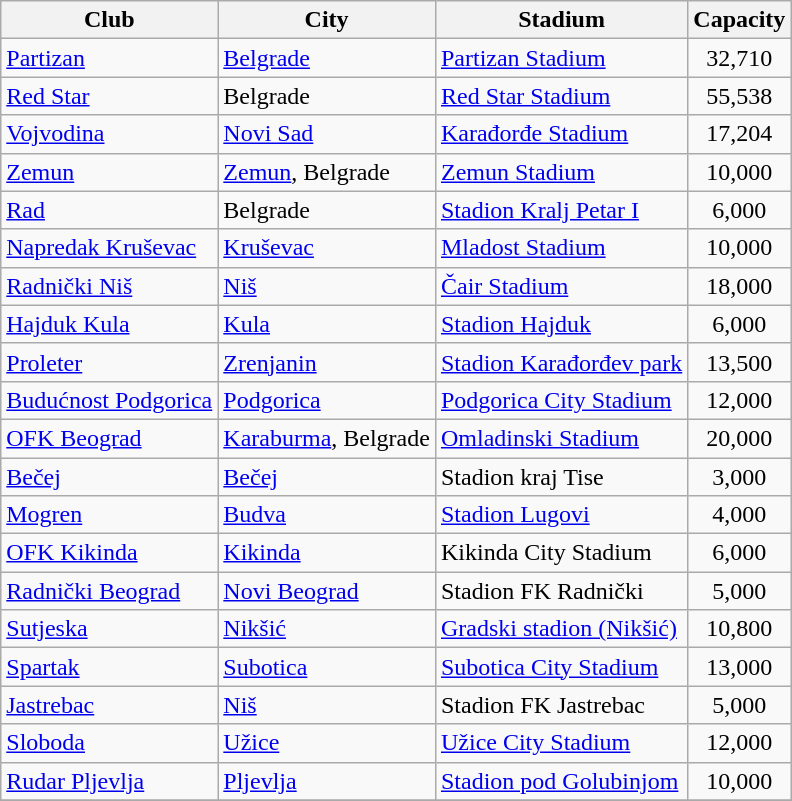<table class="wikitable sortable">
<tr>
<th>Club</th>
<th>City</th>
<th>Stadium</th>
<th>Capacity</th>
</tr>
<tr>
<td><a href='#'>Partizan</a></td>
<td><a href='#'>Belgrade</a></td>
<td><a href='#'>Partizan Stadium</a></td>
<td align="center">32,710</td>
</tr>
<tr>
<td><a href='#'>Red Star</a></td>
<td>Belgrade</td>
<td><a href='#'>Red Star Stadium</a></td>
<td align="center">55,538</td>
</tr>
<tr>
<td><a href='#'>Vojvodina</a></td>
<td><a href='#'>Novi Sad</a></td>
<td><a href='#'>Karađorđe Stadium</a></td>
<td align="center">17,204</td>
</tr>
<tr>
<td><a href='#'>Zemun</a></td>
<td><a href='#'>Zemun</a>, Belgrade</td>
<td><a href='#'>Zemun Stadium</a></td>
<td align="center">10,000</td>
</tr>
<tr>
<td><a href='#'>Rad</a></td>
<td>Belgrade</td>
<td><a href='#'>Stadion Kralj Petar I</a></td>
<td align="center">6,000</td>
</tr>
<tr>
<td><a href='#'>Napredak Kruševac</a></td>
<td><a href='#'>Kruševac</a></td>
<td><a href='#'>Mladost Stadium</a></td>
<td align="center">10,000</td>
</tr>
<tr>
<td><a href='#'>Radnički Niš</a></td>
<td><a href='#'>Niš</a></td>
<td><a href='#'>Čair Stadium</a></td>
<td align="center">18,000</td>
</tr>
<tr>
<td><a href='#'>Hajduk Kula</a></td>
<td><a href='#'>Kula</a></td>
<td><a href='#'>Stadion Hajduk</a></td>
<td align="center">6,000</td>
</tr>
<tr>
<td><a href='#'>Proleter</a></td>
<td><a href='#'>Zrenjanin</a></td>
<td><a href='#'>Stadion Karađorđev park</a></td>
<td align="center">13,500</td>
</tr>
<tr>
<td><a href='#'>Budućnost Podgorica</a></td>
<td><a href='#'>Podgorica</a></td>
<td><a href='#'>Podgorica City Stadium</a></td>
<td align="center">12,000</td>
</tr>
<tr>
<td><a href='#'>OFK Beograd</a></td>
<td><a href='#'>Karaburma</a>, Belgrade</td>
<td><a href='#'>Omladinski Stadium</a></td>
<td align="center">20,000</td>
</tr>
<tr>
<td><a href='#'>Bečej</a></td>
<td><a href='#'>Bečej</a></td>
<td>Stadion kraj Tise</td>
<td align="center">3,000</td>
</tr>
<tr>
<td><a href='#'>Mogren</a></td>
<td><a href='#'>Budva</a></td>
<td><a href='#'>Stadion Lugovi</a></td>
<td align="center">4,000</td>
</tr>
<tr>
<td><a href='#'>OFK Kikinda</a></td>
<td><a href='#'>Kikinda</a></td>
<td>Kikinda City Stadium</td>
<td align="center">6,000</td>
</tr>
<tr>
<td><a href='#'>Radnički Beograd</a></td>
<td><a href='#'>Novi Beograd</a></td>
<td>Stadion FK Radnički</td>
<td align="center">5,000</td>
</tr>
<tr>
<td><a href='#'>Sutjeska</a></td>
<td><a href='#'>Nikšić</a></td>
<td><a href='#'>Gradski stadion (Nikšić)</a></td>
<td align="center">10,800</td>
</tr>
<tr>
<td><a href='#'>Spartak</a></td>
<td><a href='#'>Subotica</a></td>
<td><a href='#'>Subotica City Stadium</a></td>
<td align="center">13,000</td>
</tr>
<tr>
<td><a href='#'>Jastrebac</a></td>
<td><a href='#'>Niš</a></td>
<td>Stadion FK Jastrebac</td>
<td align="center">5,000</td>
</tr>
<tr>
<td><a href='#'>Sloboda</a></td>
<td><a href='#'>Užice</a></td>
<td><a href='#'>Užice City Stadium</a></td>
<td align="center">12,000</td>
</tr>
<tr>
<td><a href='#'>Rudar Pljevlja</a></td>
<td><a href='#'>Pljevlja</a></td>
<td><a href='#'>Stadion pod Golubinjom</a></td>
<td align="center">10,000</td>
</tr>
<tr>
</tr>
</table>
